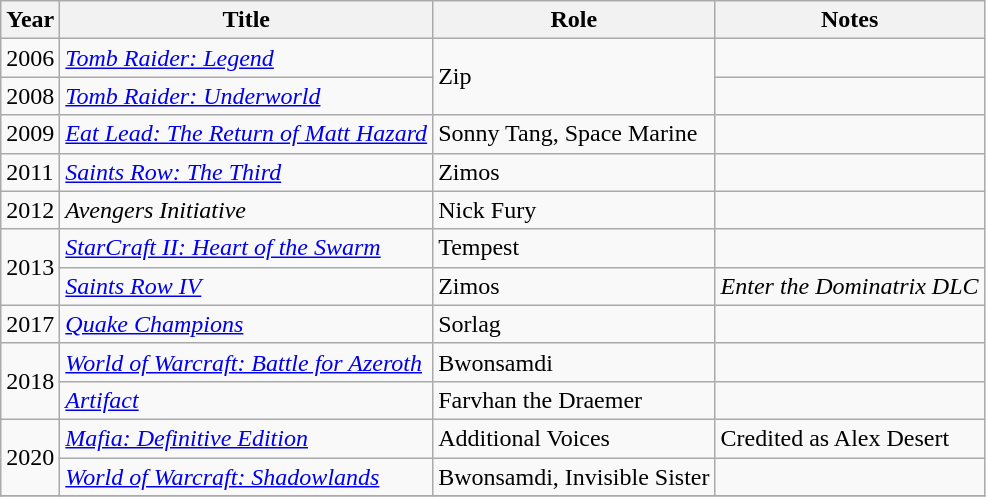<table class="wikitable sortable">
<tr>
<th>Year</th>
<th>Title</th>
<th>Role</th>
<th>Notes</th>
</tr>
<tr>
<td>2006</td>
<td><em><a href='#'>Tomb Raider: Legend</a></em></td>
<td rowspan=2>Zip</td>
<td></td>
</tr>
<tr>
<td>2008</td>
<td><em><a href='#'>Tomb Raider: Underworld</a></em></td>
<td></td>
</tr>
<tr>
<td>2009</td>
<td><em><a href='#'>Eat Lead: The Return of Matt Hazard</a></em></td>
<td>Sonny Tang, Space Marine</td>
<td></td>
</tr>
<tr>
<td>2011</td>
<td><em><a href='#'>Saints Row: The Third</a></em></td>
<td>Zimos</td>
<td></td>
</tr>
<tr>
<td>2012</td>
<td><em>Avengers Initiative</em></td>
<td>Nick Fury</td>
<td></td>
</tr>
<tr>
<td rowspan=2>2013</td>
<td><em><a href='#'>StarCraft II: Heart of the Swarm</a></em></td>
<td>Tempest</td>
<td></td>
</tr>
<tr>
<td><em><a href='#'>Saints Row IV</a></em></td>
<td>Zimos</td>
<td><em>Enter the Dominatrix DLC</em></td>
</tr>
<tr>
<td>2017</td>
<td><em><a href='#'>Quake Champions</a></em></td>
<td>Sorlag</td>
<td></td>
</tr>
<tr>
<td rowspan=2>2018</td>
<td><em><a href='#'>World of Warcraft: Battle for Azeroth</a></em></td>
<td>Bwonsamdi</td>
<td></td>
</tr>
<tr>
<td><em><a href='#'>Artifact</a></em></td>
<td>Farvhan the Draemer</td>
<td></td>
</tr>
<tr>
<td rowspan=2>2020</td>
<td><em><a href='#'>Mafia: Definitive Edition</a></em></td>
<td>Additional Voices</td>
<td>Credited as Alex Desert</td>
</tr>
<tr>
<td><em><a href='#'>World of Warcraft: Shadowlands</a></em></td>
<td>Bwonsamdi, Invisible Sister</td>
<td></td>
</tr>
<tr>
</tr>
</table>
